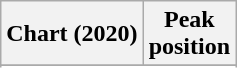<table class="wikitable sortable plainrowheaders" style="text-align:center">
<tr>
<th scope="col">Chart (2020)</th>
<th scope="col">Peak<br>position</th>
</tr>
<tr>
</tr>
<tr>
</tr>
</table>
